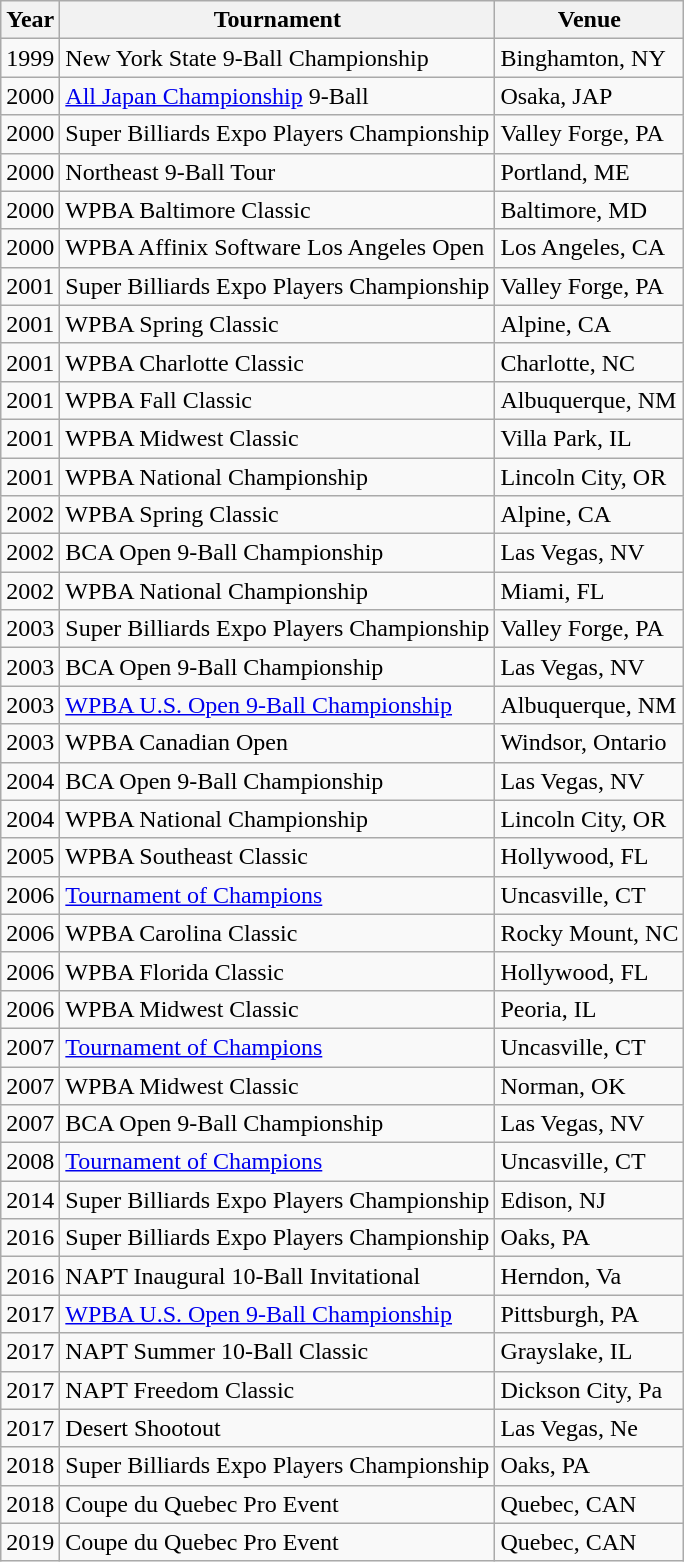<table class="wikitable">
<tr>
<th>Year</th>
<th>Tournament</th>
<th>Venue</th>
</tr>
<tr>
<td>1999</td>
<td>New York State 9-Ball Championship</td>
<td>Binghamton, NY</td>
</tr>
<tr>
<td>2000</td>
<td><a href='#'>All Japan Championship</a> 9-Ball</td>
<td>Osaka, JAP</td>
</tr>
<tr>
<td>2000</td>
<td>Super Billiards Expo Players Championship</td>
<td>Valley Forge, PA</td>
</tr>
<tr>
<td>2000</td>
<td>Northeast 9-Ball Tour</td>
<td>Portland, ME</td>
</tr>
<tr>
<td>2000</td>
<td>WPBA Baltimore Classic</td>
<td>Baltimore, MD</td>
</tr>
<tr>
<td>2000</td>
<td>WPBA Affinix Software Los Angeles Open</td>
<td>Los Angeles, CA</td>
</tr>
<tr>
<td>2001</td>
<td>Super Billiards Expo Players Championship</td>
<td>Valley Forge, PA</td>
</tr>
<tr>
<td>2001</td>
<td>WPBA Spring Classic</td>
<td>Alpine, CA</td>
</tr>
<tr>
<td>2001</td>
<td>WPBA Charlotte Classic</td>
<td>Charlotte, NC</td>
</tr>
<tr>
<td>2001</td>
<td>WPBA Fall Classic</td>
<td>Albuquerque, NM</td>
</tr>
<tr>
<td>2001</td>
<td>WPBA Midwest Classic</td>
<td>Villa Park, IL</td>
</tr>
<tr>
<td>2001</td>
<td>WPBA National Championship</td>
<td>Lincoln City, OR</td>
</tr>
<tr>
<td>2002</td>
<td>WPBA Spring Classic</td>
<td>Alpine, CA</td>
</tr>
<tr>
<td>2002</td>
<td>BCA Open 9-Ball Championship</td>
<td>Las Vegas, NV</td>
</tr>
<tr>
<td>2002</td>
<td>WPBA National Championship</td>
<td>Miami, FL</td>
</tr>
<tr>
<td>2003</td>
<td>Super Billiards Expo Players Championship</td>
<td>Valley Forge, PA</td>
</tr>
<tr>
<td>2003</td>
<td>BCA Open 9-Ball Championship</td>
<td>Las Vegas, NV</td>
</tr>
<tr>
<td>2003</td>
<td><a href='#'>WPBA U.S. Open 9-Ball Championship</a></td>
<td>Albuquerque, NM</td>
</tr>
<tr>
<td>2003</td>
<td>WPBA Canadian Open</td>
<td>Windsor, Ontario</td>
</tr>
<tr>
<td>2004</td>
<td>BCA Open 9-Ball Championship</td>
<td>Las Vegas, NV</td>
</tr>
<tr>
<td>2004</td>
<td>WPBA National Championship</td>
<td>Lincoln City, OR</td>
</tr>
<tr>
<td>2005</td>
<td>WPBA Southeast Classic</td>
<td>Hollywood, FL</td>
</tr>
<tr>
<td>2006</td>
<td><a href='#'>Tournament of Champions</a></td>
<td>Uncasville, CT</td>
</tr>
<tr>
<td>2006</td>
<td>WPBA Carolina Classic</td>
<td>Rocky Mount, NC</td>
</tr>
<tr>
<td>2006</td>
<td>WPBA Florida Classic</td>
<td>Hollywood, FL</td>
</tr>
<tr>
<td>2006</td>
<td>WPBA Midwest Classic</td>
<td>Peoria, IL</td>
</tr>
<tr>
<td>2007</td>
<td><a href='#'>Tournament of Champions</a></td>
<td>Uncasville, CT</td>
</tr>
<tr>
<td>2007</td>
<td>WPBA Midwest Classic</td>
<td>Norman, OK</td>
</tr>
<tr>
<td>2007</td>
<td>BCA Open 9-Ball Championship</td>
<td>Las Vegas, NV</td>
</tr>
<tr>
<td>2008</td>
<td><a href='#'>Tournament of Champions</a></td>
<td>Uncasville, CT</td>
</tr>
<tr>
<td>2014</td>
<td>Super Billiards Expo Players Championship</td>
<td>Edison, NJ</td>
</tr>
<tr>
<td>2016</td>
<td>Super Billiards Expo Players Championship</td>
<td>Oaks, PA</td>
</tr>
<tr>
<td>2016</td>
<td>NAPT Inaugural 10-Ball Invitational</td>
<td>Herndon, Va</td>
</tr>
<tr>
<td>2017</td>
<td><a href='#'>WPBA U.S. Open 9-Ball Championship</a></td>
<td>Pittsburgh, PA</td>
</tr>
<tr>
<td>2017</td>
<td>NAPT Summer 10-Ball Classic</td>
<td>Grayslake, IL</td>
</tr>
<tr>
<td>2017</td>
<td>NAPT Freedom Classic</td>
<td>Dickson City, Pa</td>
</tr>
<tr>
<td>2017</td>
<td>Desert Shootout</td>
<td>Las Vegas, Ne</td>
</tr>
<tr>
<td>2018</td>
<td>Super Billiards Expo Players Championship</td>
<td>Oaks, PA</td>
</tr>
<tr>
<td>2018</td>
<td>Coupe du Quebec Pro Event</td>
<td>Quebec, CAN</td>
</tr>
<tr>
<td>2019</td>
<td>Coupe du Quebec Pro Event</td>
<td>Quebec, CAN</td>
</tr>
</table>
